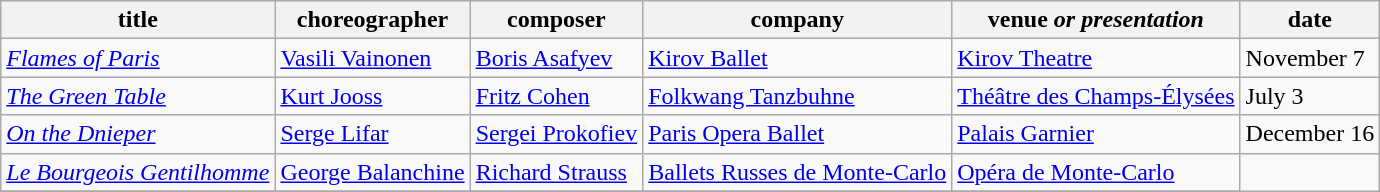<table class="wikitable sortable">
<tr>
<th>title</th>
<th>choreographer</th>
<th>composer</th>
<th>company</th>
<th>venue <em>or presentation</em></th>
<th>date</th>
</tr>
<tr>
<td><em><a href='#'>Flames of Paris</a></em></td>
<td><a href='#'>Vasili Vainonen</a></td>
<td><a href='#'>Boris Asafyev</a></td>
<td><a href='#'>Kirov Ballet</a></td>
<td><a href='#'>Kirov Theatre</a></td>
<td>November 7</td>
</tr>
<tr>
<td><em><a href='#'>The Green Table</a></em></td>
<td><a href='#'>Kurt Jooss</a></td>
<td><a href='#'>Fritz Cohen</a></td>
<td><a href='#'>Folkwang Tanzbuhne</a></td>
<td><a href='#'>Théâtre des Champs-Élysées</a></td>
<td>July 3</td>
</tr>
<tr>
<td><em><a href='#'>On the Dnieper</a></em></td>
<td><a href='#'>Serge Lifar</a></td>
<td><a href='#'>Sergei Prokofiev</a></td>
<td><a href='#'>Paris Opera Ballet</a></td>
<td><a href='#'>Palais Garnier</a></td>
<td>December 16</td>
</tr>
<tr>
<td><em><a href='#'>Le Bourgeois Gentilhomme</a></em></td>
<td><a href='#'>George Balanchine</a></td>
<td><a href='#'>Richard Strauss</a></td>
<td><a href='#'>Ballets Russes de Monte-Carlo</a></td>
<td><a href='#'>Opéra de Monte-Carlo</a></td>
</tr>
<tr>
</tr>
</table>
